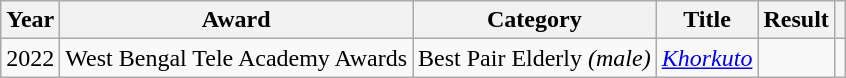<table class="wikitable sortable">
<tr>
<th>Year</th>
<th>Award</th>
<th>Category</th>
<th>Title</th>
<th>Result</th>
<th></th>
</tr>
<tr>
<td>2022</td>
<td>West Bengal Tele Academy Awards</td>
<td>Best Pair Elderly <em>(male)</em></td>
<td><em><a href='#'>Khorkuto</a></em></td>
<td></td>
<td></td>
</tr>
</table>
